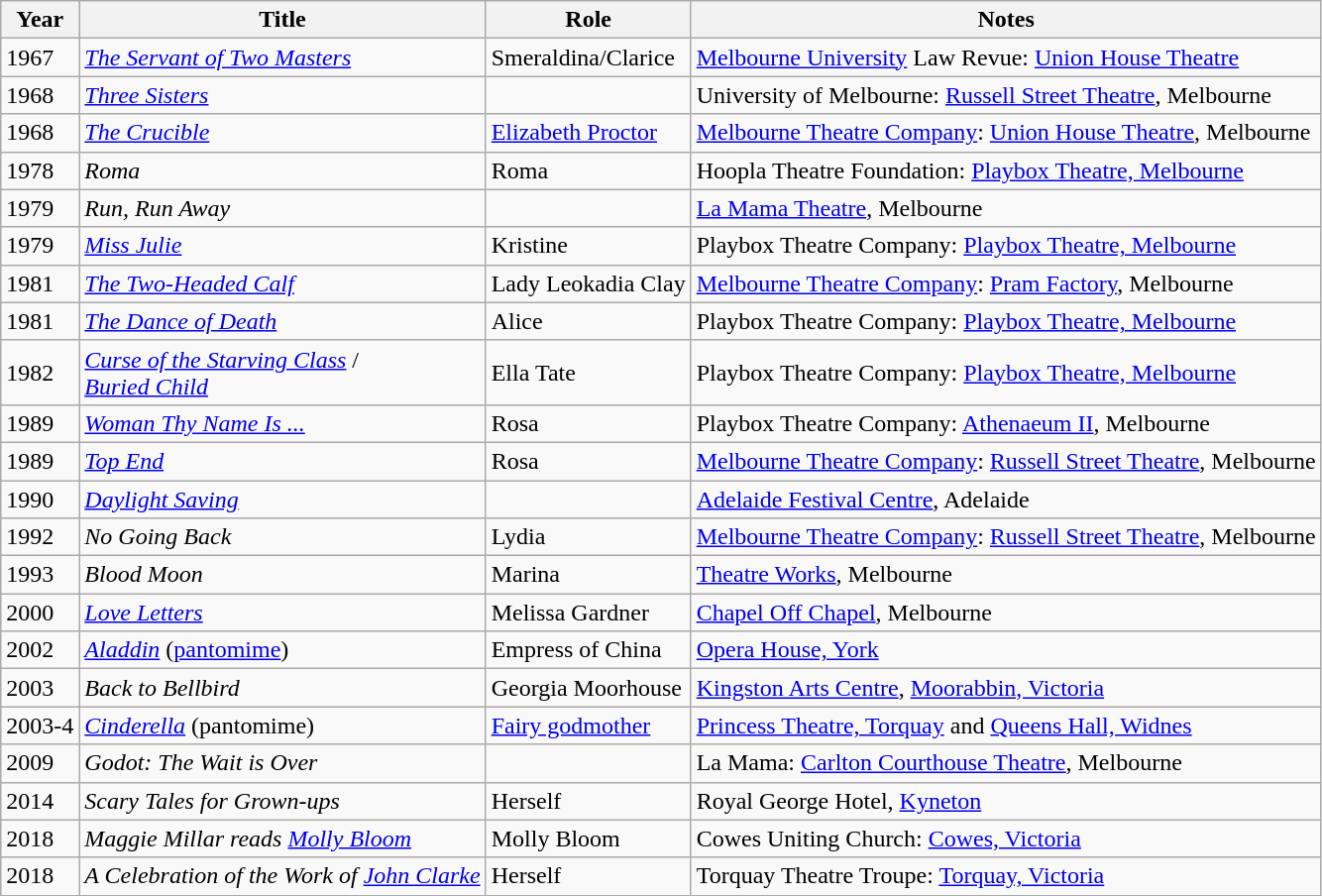<table class="wikitable">
<tr>
<th>Year</th>
<th>Title</th>
<th>Role</th>
<th>Notes</th>
</tr>
<tr>
<td>1967</td>
<td><em><a href='#'>The Servant of Two Masters</a></em></td>
<td>Smeraldina/Clarice</td>
<td><a href='#'>Melbourne University</a> Law Revue: <a href='#'>Union House Theatre</a></td>
</tr>
<tr>
<td>1968</td>
<td><em><a href='#'>Three Sisters</a></em></td>
<td></td>
<td>University of Melbourne: <a href='#'>Russell Street Theatre</a>, Melbourne</td>
</tr>
<tr>
<td>1968</td>
<td><em><a href='#'>The Crucible</a></em></td>
<td><a href='#'>Elizabeth Proctor</a></td>
<td><a href='#'>Melbourne Theatre Company</a>: <a href='#'>Union House Theatre</a>, Melbourne</td>
</tr>
<tr>
<td>1978</td>
<td><em>Roma</em></td>
<td>Roma</td>
<td>Hoopla Theatre Foundation: <a href='#'>Playbox Theatre, Melbourne</a></td>
</tr>
<tr>
<td>1979</td>
<td><em>Run, Run Away</em></td>
<td></td>
<td><a href='#'>La Mama Theatre</a>, Melbourne</td>
</tr>
<tr>
<td>1979</td>
<td><em><a href='#'>Miss Julie</a></em></td>
<td>Kristine</td>
<td>Playbox Theatre Company: <a href='#'>Playbox Theatre, Melbourne</a></td>
</tr>
<tr>
<td>1981</td>
<td><em><a href='#'>The Two-Headed Calf</a></em></td>
<td>Lady Leokadia Clay</td>
<td><a href='#'>Melbourne Theatre Company</a>: <a href='#'>Pram Factory</a>, Melbourne</td>
</tr>
<tr>
<td>1981</td>
<td><em><a href='#'>The Dance of Death</a></em></td>
<td>Alice</td>
<td>Playbox Theatre Company: <a href='#'>Playbox Theatre, Melbourne</a></td>
</tr>
<tr>
<td>1982</td>
<td><em><a href='#'>Curse of the Starving Class</a></em> /<br><em><a href='#'>Buried Child</a></em></td>
<td>Ella Tate</td>
<td>Playbox Theatre Company: <a href='#'>Playbox Theatre, Melbourne</a></td>
</tr>
<tr>
<td>1989</td>
<td><em><a href='#'>Woman Thy Name Is ...</a></em></td>
<td>Rosa</td>
<td>Playbox Theatre Company: <a href='#'>Athenaeum II</a>, Melbourne</td>
</tr>
<tr>
<td>1989</td>
<td><em><a href='#'>Top End</a></em></td>
<td>Rosa</td>
<td><a href='#'>Melbourne Theatre Company</a>: <a href='#'>Russell Street Theatre</a>, Melbourne</td>
</tr>
<tr>
<td>1990</td>
<td><em><a href='#'>Daylight Saving</a></em></td>
<td></td>
<td><a href='#'>Adelaide Festival Centre</a>, Adelaide</td>
</tr>
<tr>
<td>1992</td>
<td><em>No Going Back</em></td>
<td>Lydia</td>
<td><a href='#'>Melbourne Theatre Company</a>: <a href='#'>Russell Street Theatre</a>, Melbourne</td>
</tr>
<tr>
<td>1993</td>
<td><em>Blood Moon</em></td>
<td>Marina</td>
<td><a href='#'>Theatre Works</a>, Melbourne</td>
</tr>
<tr>
<td>2000</td>
<td><em><a href='#'>Love Letters</a></em></td>
<td>Melissa Gardner</td>
<td><a href='#'>Chapel Off Chapel</a>, Melbourne</td>
</tr>
<tr>
<td>2002</td>
<td><em><a href='#'>Aladdin</a></em> (<a href='#'>pantomime</a>)</td>
<td>Empress of China</td>
<td><a href='#'>Opera House, York</a></td>
</tr>
<tr>
<td>2003</td>
<td><em>Back to Bellbird</em></td>
<td>Georgia Moorhouse</td>
<td><a href='#'>Kingston Arts Centre</a>, <a href='#'>Moorabbin, Victoria</a></td>
</tr>
<tr>
<td>2003-4</td>
<td><em><a href='#'>Cinderella</a></em> (pantomime)</td>
<td><a href='#'>Fairy godmother</a></td>
<td><a href='#'>Princess Theatre, Torquay</a> and <a href='#'>Queens Hall, Widnes</a></td>
</tr>
<tr>
<td>2009</td>
<td><em>Godot: The Wait is Over</em></td>
<td></td>
<td>La Mama: <a href='#'>Carlton Courthouse Theatre</a>, Melbourne</td>
</tr>
<tr>
<td>2014</td>
<td><em>Scary Tales for Grown-ups</em></td>
<td>Herself</td>
<td>Royal George Hotel, <a href='#'>Kyneton</a></td>
</tr>
<tr>
<td>2018</td>
<td><em>Maggie Millar reads <a href='#'>Molly Bloom</a></em></td>
<td>Molly Bloom</td>
<td>Cowes Uniting Church: <a href='#'>Cowes, Victoria</a></td>
</tr>
<tr>
<td>2018</td>
<td><em>A Celebration of the Work of <a href='#'>John Clarke</a></em></td>
<td>Herself</td>
<td>Torquay Theatre Troupe: <a href='#'>Torquay, Victoria</a></td>
</tr>
</table>
